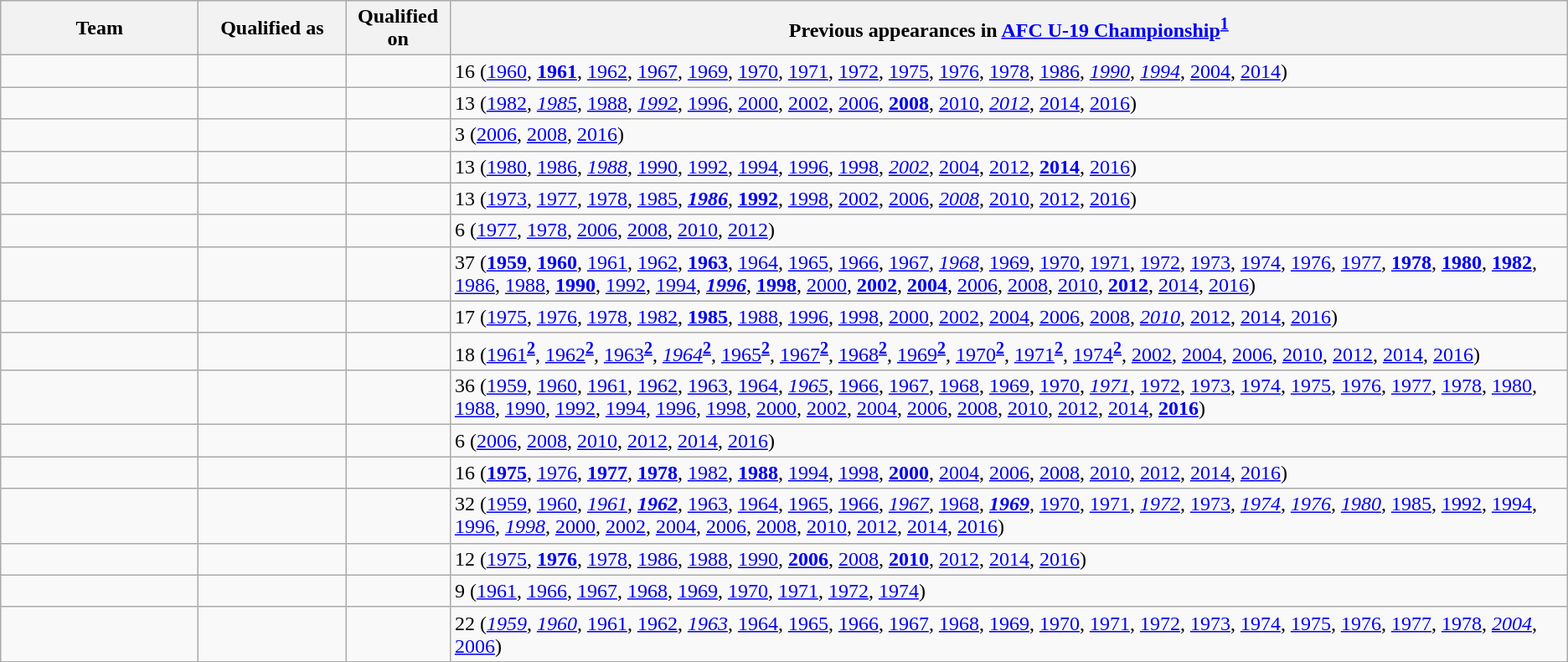<table class="wikitable sortable" style="text-align:left;">
<tr>
<th width=150>Team</th>
<th width=110>Qualified as</th>
<th>Qualified on</th>
<th data-sort-type="number">Previous appearances in <a href='#'>AFC U-19 Championship</a><sup><a href='#'>1</a></sup></th>
</tr>
<tr>
<td></td>
<td></td>
<td></td>
<td>16 (<a href='#'>1960</a>, <strong><a href='#'>1961</a></strong>, <a href='#'>1962</a>, <a href='#'>1967</a>, <a href='#'>1969</a>, <a href='#'>1970</a>, <a href='#'>1971</a>, <a href='#'>1972</a>, <a href='#'>1975</a>, <a href='#'>1976</a>, <a href='#'>1978</a>, <a href='#'>1986</a>, <em><a href='#'>1990</a></em>, <em><a href='#'>1994</a></em>, <a href='#'>2004</a>, <a href='#'>2014</a>)</td>
</tr>
<tr>
<td></td>
<td></td>
<td></td>
<td>13 (<a href='#'>1982</a>, <em><a href='#'>1985</a></em>, <a href='#'>1988</a>, <em><a href='#'>1992</a></em>, <a href='#'>1996</a>, <a href='#'>2000</a>, <a href='#'>2002</a>, <a href='#'>2006</a>, <strong><a href='#'>2008</a></strong>, <a href='#'>2010</a>, <em><a href='#'>2012</a></em>, <a href='#'>2014</a>, <a href='#'>2016</a>)</td>
</tr>
<tr>
<td></td>
<td></td>
<td></td>
<td>3 (<a href='#'>2006</a>, <a href='#'>2008</a>, <a href='#'>2016</a>)</td>
</tr>
<tr>
<td></td>
<td></td>
<td></td>
<td>13 (<a href='#'>1980</a>, <a href='#'>1986</a>, <em><a href='#'>1988</a></em>, <a href='#'>1990</a>, <a href='#'>1992</a>, <a href='#'>1994</a>, <a href='#'>1996</a>, <a href='#'>1998</a>, <em><a href='#'>2002</a></em>, <a href='#'>2004</a>, <a href='#'>2012</a>, <strong><a href='#'>2014</a></strong>, <a href='#'>2016</a>)</td>
</tr>
<tr>
<td></td>
<td></td>
<td></td>
<td>13 (<a href='#'>1973</a>, <a href='#'>1977</a>, <a href='#'>1978</a>, <a href='#'>1985</a>, <strong><em><a href='#'>1986</a></em></strong>, <strong><a href='#'>1992</a></strong>, <a href='#'>1998</a>, <a href='#'>2002</a>, <a href='#'>2006</a>, <em><a href='#'>2008</a></em>, <a href='#'>2010</a>, <a href='#'>2012</a>, <a href='#'>2016</a>)</td>
</tr>
<tr>
<td></td>
<td></td>
<td></td>
<td>6 (<a href='#'>1977</a>, <a href='#'>1978</a>, <a href='#'>2006</a>, <a href='#'>2008</a>, <a href='#'>2010</a>, <a href='#'>2012</a>)</td>
</tr>
<tr>
<td></td>
<td></td>
<td></td>
<td>37 (<strong><a href='#'>1959</a></strong>, <strong><a href='#'>1960</a></strong>, <a href='#'>1961</a>, <a href='#'>1962</a>, <strong><a href='#'>1963</a></strong>, <a href='#'>1964</a>, <a href='#'>1965</a>, <a href='#'>1966</a>, <a href='#'>1967</a>, <em><a href='#'>1968</a></em>, <a href='#'>1969</a>, <a href='#'>1970</a>, <a href='#'>1971</a>, <a href='#'>1972</a>, <a href='#'>1973</a>, <a href='#'>1974</a>, <a href='#'>1976</a>, <a href='#'>1977</a>, <strong><a href='#'>1978</a></strong>, <strong><a href='#'>1980</a></strong>, <strong><a href='#'>1982</a></strong>, <a href='#'>1986</a>, <a href='#'>1988</a>, <strong><a href='#'>1990</a></strong>, <a href='#'>1992</a>, <a href='#'>1994</a>, <strong><em><a href='#'>1996</a></em></strong>, <strong><a href='#'>1998</a></strong>, <a href='#'>2000</a>, <strong><a href='#'>2002</a></strong>, <strong><a href='#'>2004</a></strong>, <a href='#'>2006</a>, <a href='#'>2008</a>, <a href='#'>2010</a>, <strong><a href='#'>2012</a></strong>, <a href='#'>2014</a>, <a href='#'>2016</a>)</td>
</tr>
<tr>
<td></td>
<td></td>
<td></td>
<td>17 (<a href='#'>1975</a>, <a href='#'>1976</a>, <a href='#'>1978</a>, <a href='#'>1982</a>, <strong><a href='#'>1985</a></strong>, <a href='#'>1988</a>, <a href='#'>1996</a>, <a href='#'>1998</a>, <a href='#'>2000</a>, <a href='#'>2002</a>, <a href='#'>2004</a>, <a href='#'>2006</a>, <a href='#'>2008</a>, <em><a href='#'>2010</a></em>, <a href='#'>2012</a>, <a href='#'>2014</a>, <a href='#'>2016</a>)</td>
</tr>
<tr>
<td></td>
<td></td>
<td></td>
<td>18 (<a href='#'>1961</a><sup><strong><a href='#'>2</a></strong></sup>, <a href='#'>1962</a><sup><strong><a href='#'>2</a></strong></sup>, <a href='#'>1963</a><sup><strong><a href='#'>2</a></strong></sup>, <em><a href='#'>1964</a></em><sup><strong><a href='#'>2</a></strong></sup>, <a href='#'>1965</a><sup><strong><a href='#'>2</a></strong></sup>, <a href='#'>1967</a><sup><strong><a href='#'>2</a></strong></sup>, <a href='#'>1968</a><sup><strong><a href='#'>2</a></strong></sup>, <a href='#'>1969</a><sup><strong><a href='#'>2</a></strong></sup>, <a href='#'>1970</a><sup><strong><a href='#'>2</a></strong></sup>, <a href='#'>1971</a><sup><strong><a href='#'>2</a></strong></sup>, <a href='#'>1974</a><sup><strong><a href='#'>2</a></strong></sup>, <a href='#'>2002</a>, <a href='#'>2004</a>, <a href='#'>2006</a>, <a href='#'>2010</a>, <a href='#'>2012</a>, <a href='#'>2014</a>, <a href='#'>2016</a>)</td>
</tr>
<tr>
<td></td>
<td></td>
<td></td>
<td>36 (<a href='#'>1959</a>, <a href='#'>1960</a>, <a href='#'>1961</a>, <a href='#'>1962</a>, <a href='#'>1963</a>, <a href='#'>1964</a>, <em><a href='#'>1965</a></em>, <a href='#'>1966</a>, <a href='#'>1967</a>, <a href='#'>1968</a>, <a href='#'>1969</a>, <a href='#'>1970</a>, <em><a href='#'>1971</a></em>, <a href='#'>1972</a>, <a href='#'>1973</a>, <a href='#'>1974</a>, <a href='#'>1975</a>, <a href='#'>1976</a>, <a href='#'>1977</a>, <a href='#'>1978</a>, <a href='#'>1980</a>, <a href='#'>1988</a>, <a href='#'>1990</a>, <a href='#'>1992</a>, <a href='#'>1994</a>, <a href='#'>1996</a>, <a href='#'>1998</a>, <a href='#'>2000</a>, <a href='#'>2002</a>, <a href='#'>2004</a>, <a href='#'>2006</a>, <a href='#'>2008</a>, <a href='#'>2010</a>, <a href='#'>2012</a>, <a href='#'>2014</a>, <strong><a href='#'>2016</a></strong>)</td>
</tr>
<tr>
<td></td>
<td></td>
<td></td>
<td>6 (<a href='#'>2006</a>, <a href='#'>2008</a>, <a href='#'>2010</a>, <a href='#'>2012</a>, <a href='#'>2014</a>, <a href='#'>2016</a>)</td>
</tr>
<tr>
<td></td>
<td></td>
<td></td>
<td>16 (<strong><a href='#'>1975</a></strong>, <a href='#'>1976</a>, <strong><a href='#'>1977</a></strong>, <strong><a href='#'>1978</a></strong>, <a href='#'>1982</a>, <strong><a href='#'>1988</a></strong>, <a href='#'>1994</a>, <a href='#'>1998</a>, <strong><a href='#'>2000</a></strong>, <a href='#'>2004</a>, <a href='#'>2006</a>, <a href='#'>2008</a>, <a href='#'>2010</a>, <a href='#'>2012</a>, <a href='#'>2014</a>, <a href='#'>2016</a>)</td>
</tr>
<tr>
<td></td>
<td></td>
<td></td>
<td>32 (<a href='#'>1959</a>, <a href='#'>1960</a>, <em><a href='#'>1961</a></em>, <strong><em><a href='#'>1962</a></em></strong>, <a href='#'>1963</a>, <a href='#'>1964</a>, <a href='#'>1965</a>, <a href='#'>1966</a>, <em><a href='#'>1967</a></em>, <a href='#'>1968</a>, <strong><em><a href='#'>1969</a></em></strong>, <a href='#'>1970</a>, <a href='#'>1971</a>, <em><a href='#'>1972</a></em>, <a href='#'>1973</a>, <em><a href='#'>1974</a></em>, <em><a href='#'>1976</a></em>, <em><a href='#'>1980</a></em>, <a href='#'>1985</a>, <a href='#'>1992</a>, <a href='#'>1994</a>, <a href='#'>1996</a>, <em><a href='#'>1998</a></em>, <a href='#'>2000</a>, <a href='#'>2002</a>, <a href='#'>2004</a>, <a href='#'>2006</a>, <a href='#'>2008</a>, <a href='#'>2010</a>, <a href='#'>2012</a>, <a href='#'>2014</a>, <a href='#'>2016</a>)</td>
</tr>
<tr>
<td></td>
<td></td>
<td></td>
<td>12 (<a href='#'>1975</a>, <strong><a href='#'>1976</a></strong>, <a href='#'>1978</a>, <a href='#'>1986</a>, <a href='#'>1988</a>, <a href='#'>1990</a>, <strong><a href='#'>2006</a></strong>, <a href='#'>2008</a>, <strong><a href='#'>2010</a></strong>, <a href='#'>2012</a>, <a href='#'>2014</a>, <a href='#'>2016</a>)</td>
</tr>
<tr>
<td></td>
<td></td>
<td></td>
<td>9 (<a href='#'>1961</a>, <a href='#'>1966</a>, <a href='#'>1967</a>, <a href='#'>1968</a>, <a href='#'>1969</a>, <a href='#'>1970</a>, <a href='#'>1971</a>, <a href='#'>1972</a>, <a href='#'>1974</a>)</td>
</tr>
<tr>
<td></td>
<td></td>
<td></td>
<td>22 (<em><a href='#'>1959</a></em>, <em><a href='#'>1960</a></em>, <a href='#'>1961</a>, <a href='#'>1962</a>, <em><a href='#'>1963</a></em>, <a href='#'>1964</a>, <a href='#'>1965</a>, <a href='#'>1966</a>, <a href='#'>1967</a>, <a href='#'>1968</a>, <a href='#'>1969</a>, <a href='#'>1970</a>, <a href='#'>1971</a>, <a href='#'>1972</a>, <a href='#'>1973</a>, <a href='#'>1974</a>, <a href='#'>1975</a>, <a href='#'>1976</a>, <a href='#'>1977</a>, <a href='#'>1978</a>, <em><a href='#'>2004</a></em>, <a href='#'>2006</a>)</td>
</tr>
</table>
